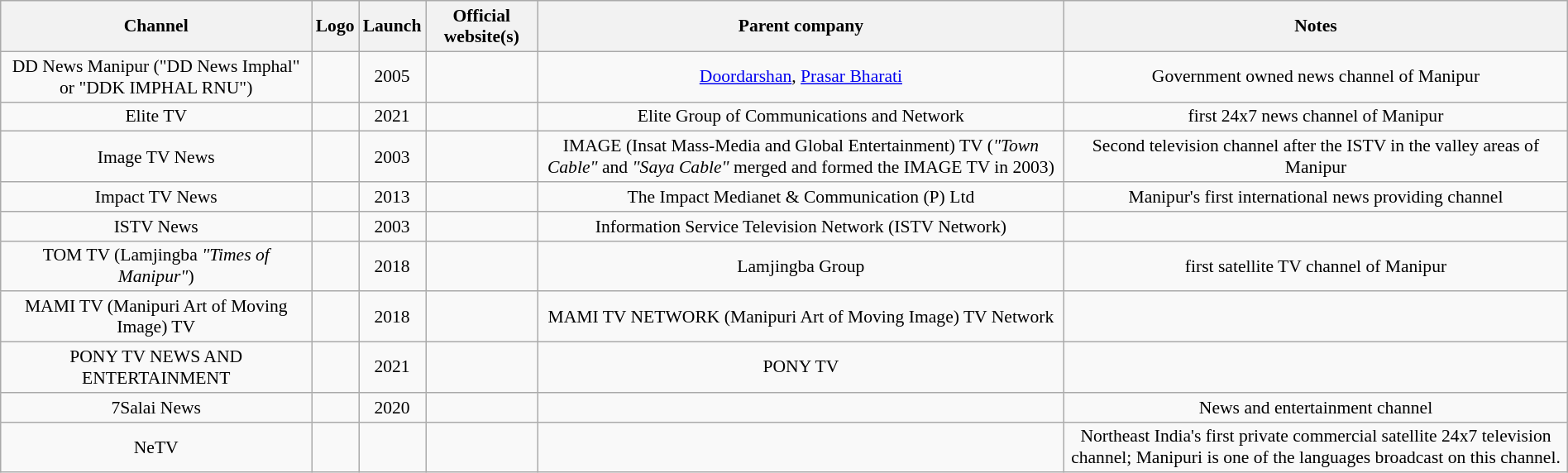<table class="wikitable" style="border-collapse:collapse; font-size: 90%; text-align:center" width="100%">
<tr>
<th>Channel</th>
<th>Logo</th>
<th>Launch</th>
<th>Official website(s)</th>
<th>Parent company</th>
<th>Notes</th>
</tr>
<tr>
<td>DD News Manipur ("DD News Imphal" or "DDK IMPHAL RNU")</td>
<td></td>
<td>2005</td>
<td></td>
<td><a href='#'>Doordarshan</a>, <a href='#'>Prasar Bharati</a></td>
<td>Government owned news channel of Manipur</td>
</tr>
<tr>
<td>Elite TV</td>
<td></td>
<td>2021</td>
<td></td>
<td>Elite Group of Communications and Network</td>
<td>first 24x7 news channel of Manipur</td>
</tr>
<tr>
<td>Image TV News</td>
<td></td>
<td>2003</td>
<td></td>
<td>IMAGE (Insat Mass-Media and Global Entertainment) TV (<em>"Town Cable"</em> and <em>"Saya Cable"</em> merged and formed the IMAGE TV in 2003)</td>
<td>Second television channel after the ISTV in the valley areas of Manipur</td>
</tr>
<tr>
<td>Impact TV News</td>
<td></td>
<td>2013</td>
<td></td>
<td>The Impact Medianet & Communication (P) Ltd</td>
<td>Manipur's first international news providing channel</td>
</tr>
<tr>
<td>ISTV News</td>
<td></td>
<td>2003</td>
<td></td>
<td>Information Service Television Network (ISTV Network)</td>
<td></td>
</tr>
<tr>
<td>TOM TV (Lamjingba <em>"Times of Manipur"</em>)</td>
<td></td>
<td>2018</td>
<td></td>
<td>Lamjingba Group</td>
<td>first satellite TV channel of Manipur</td>
</tr>
<tr>
<td>MAMI TV (Manipuri Art of Moving Image) TV</td>
<td></td>
<td>2018</td>
<td></td>
<td>MAMI TV NETWORK (Manipuri Art of Moving Image) TV Network</td>
<td></td>
</tr>
<tr>
<td>PONY TV NEWS AND ENTERTAINMENT</td>
<td></td>
<td>2021</td>
<td></td>
<td>PONY TV</td>
<td></td>
</tr>
<tr>
<td>7Salai News</td>
<td></td>
<td>2020</td>
<td></td>
<td></td>
<td>News and entertainment channel</td>
</tr>
<tr>
<td>NeTV</td>
<td></td>
<td></td>
<td></td>
<td></td>
<td>Northeast India's first private commercial satellite 24x7 television channel; Manipuri is one of the languages broadcast on this channel.</td>
</tr>
</table>
